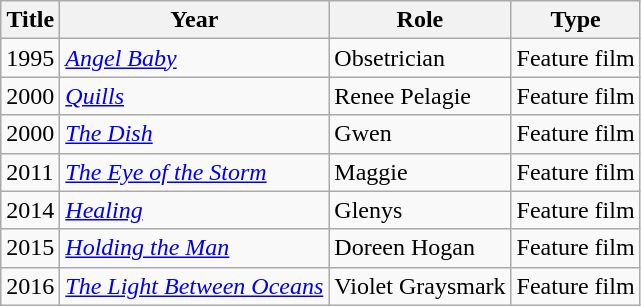<table class="wikitable">
<tr>
<th>Title</th>
<th>Year</th>
<th>Role</th>
<th>Type</th>
</tr>
<tr>
<td>1995</td>
<td><em><a href='#'>Angel Baby</a></em></td>
<td>Obsetrician</td>
<td>Feature film</td>
</tr>
<tr>
<td>2000</td>
<td><em><a href='#'>Quills</a></em></td>
<td>Renee Pelagie</td>
<td>Feature film</td>
</tr>
<tr>
<td>2000</td>
<td><em><a href='#'>The Dish</a></em></td>
<td>Gwen</td>
<td>Feature film</td>
</tr>
<tr>
<td>2011</td>
<td><em><a href='#'>The Eye of the Storm</a></em></td>
<td>Maggie</td>
<td>Feature film</td>
</tr>
<tr>
<td>2014</td>
<td><em><a href='#'>Healing</a></em></td>
<td>Glenys</td>
<td>Feature film</td>
</tr>
<tr>
<td>2015</td>
<td><em><a href='#'>Holding the Man</a></em></td>
<td>Doreen Hogan</td>
<td>Feature film</td>
</tr>
<tr>
<td>2016</td>
<td><em><a href='#'>The Light Between Oceans</a></em></td>
<td>Violet Graysmark</td>
<td>Feature film</td>
</tr>
</table>
